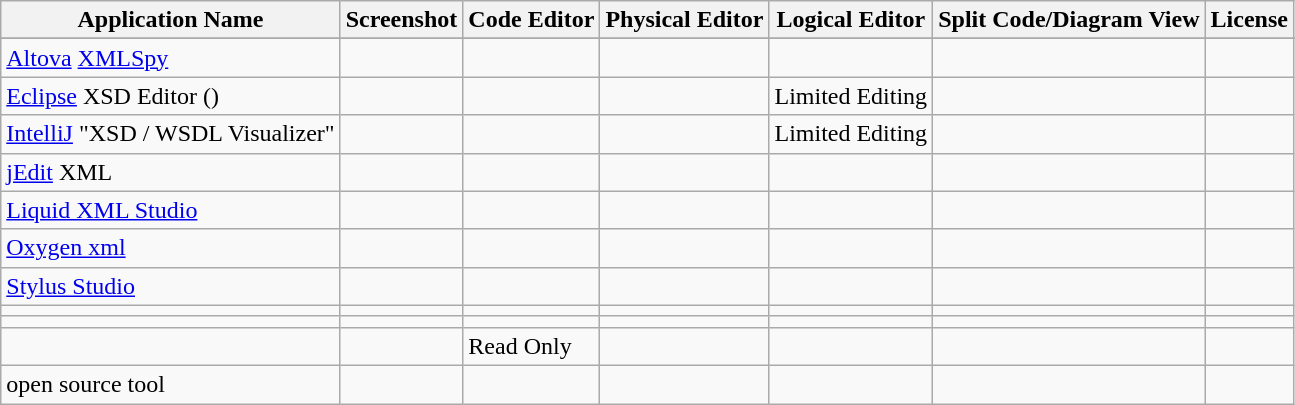<table class="wikitable">
<tr>
<th>Application Name</th>
<th>Screenshot</th>
<th>Code Editor</th>
<th>Physical Editor</th>
<th>Logical Editor</th>
<th>Split Code/Diagram View</th>
<th>License</th>
</tr>
<tr>
</tr>
<tr valign="top">
<td><a href='#'>Altova</a> <a href='#'>XMLSpy</a></td>
<td></td>
<td></td>
<td></td>
<td></td>
<td></td>
<td></td>
</tr>
<tr valign="top">
<td><a href='#'>Eclipse</a> XSD Editor ()</td>
<td></td>
<td></td>
<td></td>
<td>Limited Editing</td>
<td></td>
<td></td>
</tr>
<tr>
<td><a href='#'>IntelliJ</a> "XSD / WSDL Visualizer" </td>
<td> </td>
<td></td>
<td></td>
<td>Limited Editing</td>
<td></td>
<td></td>
</tr>
<tr valign="top">
<td><a href='#'>jEdit</a> XML </td>
<td><br> </td>
<td></td>
<td></td>
<td></td>
<td></td>
<td></td>
</tr>
<tr valign="top">
<td><a href='#'>Liquid XML Studio</a></td>
<td></td>
<td></td>
<td></td>
<td></td>
<td></td>
<td></td>
</tr>
<tr valign="top">
<td><a href='#'>Oxygen xml</a></td>
<td></td>
<td></td>
<td></td>
<td></td>
<td></td>
<td></td>
</tr>
<tr valign="top">
<td><a href='#'>Stylus Studio</a></td>
<td></td>
<td></td>
<td></td>
<td></td>
<td></td>
<td></td>
</tr>
<tr valign="top">
<td></td>
<td></td>
<td></td>
<td></td>
<td></td>
<td></td>
<td></td>
</tr>
<tr valign="top">
<td></td>
<td> </td>
<td></td>
<td></td>
<td></td>
<td></td>
<td></td>
</tr>
<tr valign="top">
<td></td>
<td></td>
<td>Read Only</td>
<td></td>
<td></td>
<td></td>
<td></td>
</tr>
<tr valign="top">
<td> open source tool</td>
<td></td>
<td></td>
<td></td>
<td></td>
<td></td>
<td></td>
</tr>
</table>
